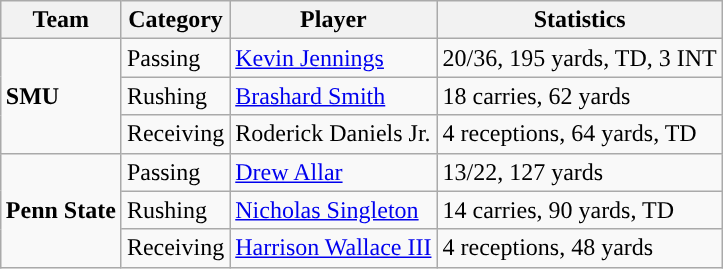<table class="wikitable" style="float: right;">
<tr>
<th>Team</th>
<th>Category</th>
<th>Player</th>
<th>Statistics</th>
</tr>
<tr>
<td rowspan=3><strong>SMU</strong></td>
<td>Passing</td>
<td><a href='#'>Kevin Jennings</a></td>
<td>20/36, 195 yards, TD, 3 INT</td>
</tr>
<tr>
<td>Rushing</td>
<td><a href='#'>Brashard Smith</a></td>
<td>18 carries, 62 yards</td>
</tr>
<tr>
<td>Receiving</td>
<td>Roderick Daniels Jr.</td>
<td>4 receptions, 64 yards, TD</td>
</tr>
<tr>
<td rowspan=3><strong>Penn State</strong></td>
<td>Passing</td>
<td><a href='#'>Drew Allar</a></td>
<td>13/22, 127 yards</td>
</tr>
<tr>
<td>Rushing</td>
<td><a href='#'>Nicholas Singleton</a></td>
<td>14 carries, 90 yards, TD</td>
</tr>
<tr>
<td>Receiving</td>
<td><a href='#'>Harrison Wallace III</a></td>
<td>4 receptions, 48 yards</td>
</tr>
</table>
